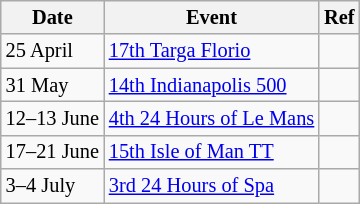<table class="wikitable" style="font-size: 85%">
<tr>
<th>Date</th>
<th>Event</th>
<th>Ref</th>
</tr>
<tr>
<td>25 April</td>
<td><a href='#'>17th Targa Florio</a></td>
<td></td>
</tr>
<tr>
<td>31 May</td>
<td><a href='#'>14th Indianapolis 500</a></td>
<td></td>
</tr>
<tr>
<td>12–13 June</td>
<td><a href='#'>4th 24 Hours of Le Mans</a></td>
<td></td>
</tr>
<tr>
<td>17–21 June</td>
<td><a href='#'>15th Isle of Man TT</a></td>
<td></td>
</tr>
<tr>
<td>3–4 July</td>
<td><a href='#'>3rd 24 Hours of Spa</a></td>
<td></td>
</tr>
</table>
